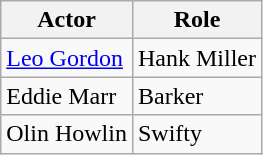<table class="wikitable">
<tr>
<th>Actor</th>
<th>Role</th>
</tr>
<tr>
<td><a href='#'>Leo Gordon</a></td>
<td>Hank Miller</td>
</tr>
<tr>
<td>Eddie Marr</td>
<td>Barker</td>
</tr>
<tr>
<td>Olin Howlin</td>
<td>Swifty</td>
</tr>
</table>
